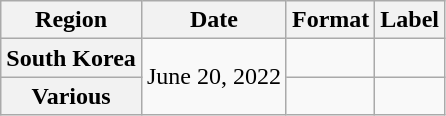<table class="wikitable plainrowheaders">
<tr>
<th scope="col">Region</th>
<th scope="col">Date</th>
<th scope="col">Format</th>
<th scope="col">Label</th>
</tr>
<tr>
<th scope="row">South Korea</th>
<td rowspan="2">June 20, 2022</td>
<td></td>
<td></td>
</tr>
<tr>
<th scope="row">Various</th>
<td></td>
<td></td>
</tr>
</table>
